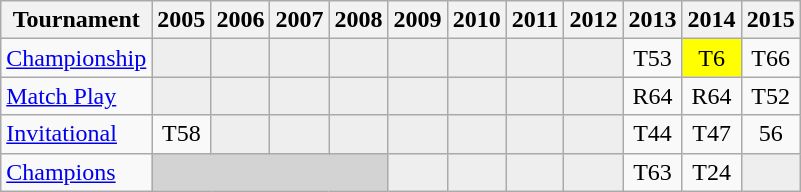<table class="wikitable" style="text-align:center;">
<tr>
<th>Tournament</th>
<th>2005</th>
<th>2006</th>
<th>2007</th>
<th>2008</th>
<th>2009</th>
<th>2010</th>
<th>2011</th>
<th>2012</th>
<th>2013</th>
<th>2014</th>
<th>2015</th>
</tr>
<tr>
<td align="left"><a href='#'>Championship</a></td>
<td style="background:#eeeeee;"></td>
<td style="background:#eeeeee;"></td>
<td style="background:#eeeeee;"></td>
<td style="background:#eeeeee;"></td>
<td style="background:#eeeeee;"></td>
<td style="background:#eeeeee;"></td>
<td style="background:#eeeeee;"></td>
<td style="background:#eeeeee;"></td>
<td>T53</td>
<td style="background:yellow;">T6</td>
<td>T66</td>
</tr>
<tr>
<td align="left"><a href='#'>Match Play</a></td>
<td style="background:#eeeeee;"></td>
<td style="background:#eeeeee;"></td>
<td style="background:#eeeeee;"></td>
<td style="background:#eeeeee;"></td>
<td style="background:#eeeeee;"></td>
<td style="background:#eeeeee;"></td>
<td style="background:#eeeeee;"></td>
<td style="background:#eeeeee;"></td>
<td>R64</td>
<td>R64</td>
<td>T52</td>
</tr>
<tr>
<td align="left"><a href='#'>Invitational</a></td>
<td>T58</td>
<td style="background:#eeeeee;"></td>
<td style="background:#eeeeee;"></td>
<td style="background:#eeeeee;"></td>
<td style="background:#eeeeee;"></td>
<td style="background:#eeeeee;"></td>
<td style="background:#eeeeee;"></td>
<td style="background:#eeeeee;"></td>
<td>T44</td>
<td>T47</td>
<td>56</td>
</tr>
<tr>
<td align="left"><a href='#'>Champions</a></td>
<td colspan=4 style="background:#D3D3D3;"></td>
<td style="background:#eeeeee;"></td>
<td style="background:#eeeeee;"></td>
<td style="background:#eeeeee;"></td>
<td style="background:#eeeeee;"></td>
<td>T63</td>
<td>T24</td>
<td style="background:#eeeeee;"></td>
</tr>
</table>
